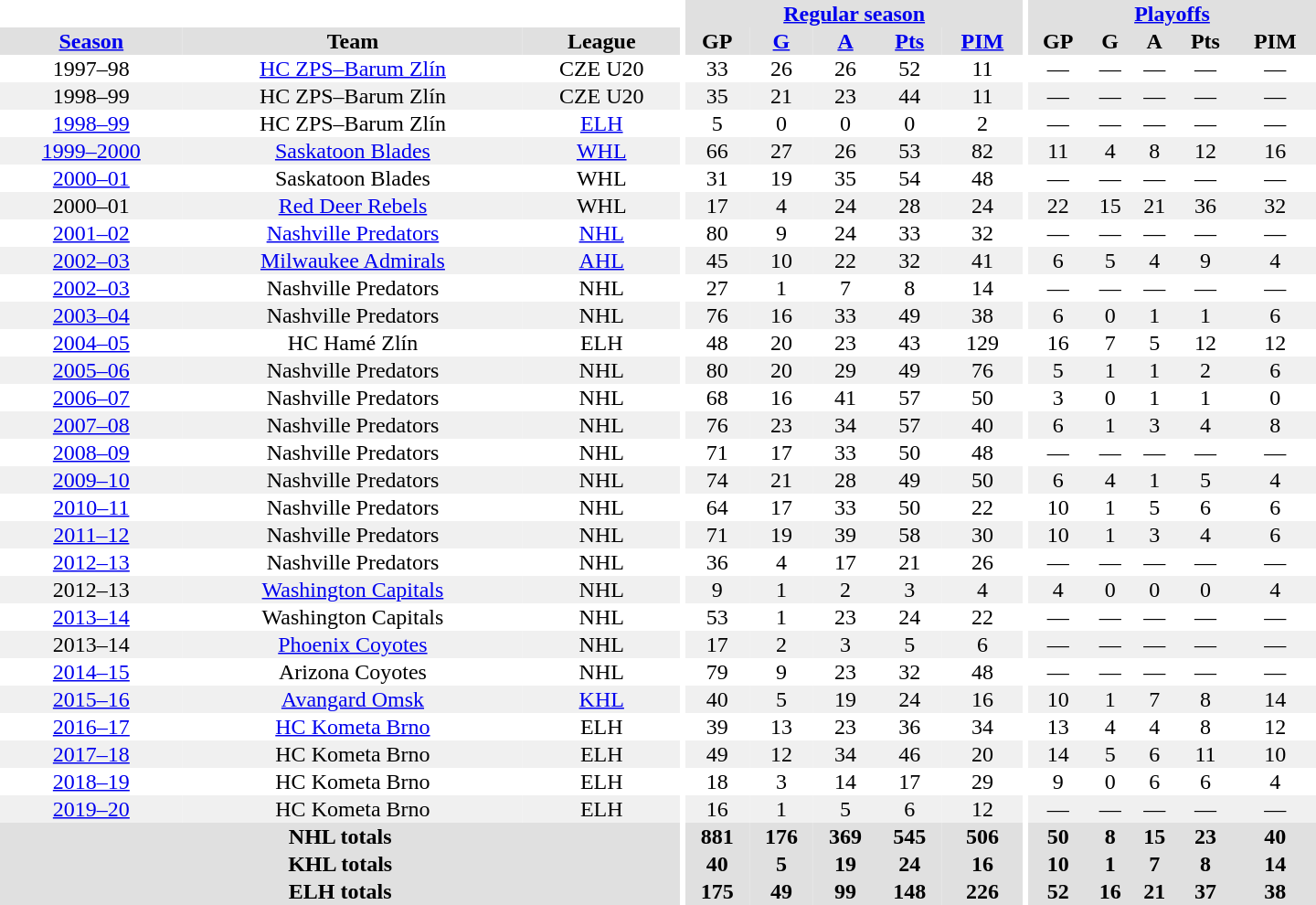<table border="0" cellpadding="1" cellspacing="0" style="text-align:center; width:60em">
<tr bgcolor="#e0e0e0">
<th colspan="3" bgcolor="#ffffff"></th>
<th rowspan="100" bgcolor="#ffffff"></th>
<th colspan="5"><a href='#'>Regular season</a></th>
<th rowspan="100" bgcolor="#ffffff"></th>
<th colspan="5"><a href='#'>Playoffs</a></th>
</tr>
<tr bgcolor="#e0e0e0">
<th><a href='#'>Season</a></th>
<th>Team</th>
<th>League</th>
<th>GP</th>
<th><a href='#'>G</a></th>
<th><a href='#'>A</a></th>
<th><a href='#'>Pts</a></th>
<th><a href='#'>PIM</a></th>
<th>GP</th>
<th>G</th>
<th>A</th>
<th>Pts</th>
<th>PIM</th>
</tr>
<tr>
<td>1997–98</td>
<td><a href='#'>HC ZPS–Barum Zlín</a></td>
<td>CZE U20</td>
<td>33</td>
<td>26</td>
<td>26</td>
<td>52</td>
<td>11</td>
<td>—</td>
<td>—</td>
<td>—</td>
<td>—</td>
<td>—</td>
</tr>
<tr bgcolor="#f0f0f0">
<td>1998–99</td>
<td>HC ZPS–Barum Zlín</td>
<td>CZE U20</td>
<td>35</td>
<td>21</td>
<td>23</td>
<td>44</td>
<td>11</td>
<td>—</td>
<td>—</td>
<td>—</td>
<td>—</td>
<td>—</td>
</tr>
<tr>
<td><a href='#'>1998–99</a></td>
<td>HC ZPS–Barum Zlín</td>
<td><a href='#'>ELH</a></td>
<td>5</td>
<td>0</td>
<td>0</td>
<td>0</td>
<td>2</td>
<td>—</td>
<td>—</td>
<td>—</td>
<td>—</td>
<td>—</td>
</tr>
<tr bgcolor="#f0f0f0">
<td><a href='#'>1999–2000</a></td>
<td><a href='#'>Saskatoon Blades</a></td>
<td><a href='#'>WHL</a></td>
<td>66</td>
<td>27</td>
<td>26</td>
<td>53</td>
<td>82</td>
<td>11</td>
<td>4</td>
<td>8</td>
<td>12</td>
<td>16</td>
</tr>
<tr>
<td><a href='#'>2000–01</a></td>
<td>Saskatoon Blades</td>
<td>WHL</td>
<td>31</td>
<td>19</td>
<td>35</td>
<td>54</td>
<td>48</td>
<td>—</td>
<td>—</td>
<td>—</td>
<td>—</td>
<td>—</td>
</tr>
<tr bgcolor="#f0f0f0">
<td>2000–01</td>
<td><a href='#'>Red Deer Rebels</a></td>
<td>WHL</td>
<td>17</td>
<td>4</td>
<td>24</td>
<td>28</td>
<td>24</td>
<td>22</td>
<td>15</td>
<td>21</td>
<td>36</td>
<td>32</td>
</tr>
<tr>
<td><a href='#'>2001–02</a></td>
<td><a href='#'>Nashville Predators</a></td>
<td><a href='#'>NHL</a></td>
<td>80</td>
<td>9</td>
<td>24</td>
<td>33</td>
<td>32</td>
<td>—</td>
<td>—</td>
<td>—</td>
<td>—</td>
<td>—</td>
</tr>
<tr bgcolor="#f0f0f0">
<td><a href='#'>2002–03</a></td>
<td><a href='#'>Milwaukee Admirals</a></td>
<td><a href='#'>AHL</a></td>
<td>45</td>
<td>10</td>
<td>22</td>
<td>32</td>
<td>41</td>
<td>6</td>
<td>5</td>
<td>4</td>
<td>9</td>
<td>4</td>
</tr>
<tr>
<td><a href='#'>2002–03</a></td>
<td>Nashville Predators</td>
<td>NHL</td>
<td>27</td>
<td>1</td>
<td>7</td>
<td>8</td>
<td>14</td>
<td>—</td>
<td>—</td>
<td>—</td>
<td>—</td>
<td>—</td>
</tr>
<tr bgcolor="#f0f0f0">
<td><a href='#'>2003–04</a></td>
<td>Nashville Predators</td>
<td>NHL</td>
<td>76</td>
<td>16</td>
<td>33</td>
<td>49</td>
<td>38</td>
<td>6</td>
<td>0</td>
<td>1</td>
<td>1</td>
<td>6</td>
</tr>
<tr>
<td><a href='#'>2004–05</a></td>
<td>HC Hamé Zlín</td>
<td>ELH</td>
<td>48</td>
<td>20</td>
<td>23</td>
<td>43</td>
<td>129</td>
<td>16</td>
<td>7</td>
<td>5</td>
<td>12</td>
<td>12</td>
</tr>
<tr bgcolor="#f0f0f0">
<td><a href='#'>2005–06</a></td>
<td>Nashville Predators</td>
<td>NHL</td>
<td>80</td>
<td>20</td>
<td>29</td>
<td>49</td>
<td>76</td>
<td>5</td>
<td>1</td>
<td>1</td>
<td>2</td>
<td>6</td>
</tr>
<tr>
<td><a href='#'>2006–07</a></td>
<td>Nashville Predators</td>
<td>NHL</td>
<td>68</td>
<td>16</td>
<td>41</td>
<td>57</td>
<td>50</td>
<td>3</td>
<td>0</td>
<td>1</td>
<td>1</td>
<td>0</td>
</tr>
<tr bgcolor="#f0f0f0">
<td><a href='#'>2007–08</a></td>
<td>Nashville Predators</td>
<td>NHL</td>
<td>76</td>
<td>23</td>
<td>34</td>
<td>57</td>
<td>40</td>
<td>6</td>
<td>1</td>
<td>3</td>
<td>4</td>
<td>8</td>
</tr>
<tr>
<td><a href='#'>2008–09</a></td>
<td>Nashville Predators</td>
<td>NHL</td>
<td>71</td>
<td>17</td>
<td>33</td>
<td>50</td>
<td>48</td>
<td>—</td>
<td>—</td>
<td>—</td>
<td>—</td>
<td>—</td>
</tr>
<tr bgcolor="#f0f0f0">
<td><a href='#'>2009–10</a></td>
<td>Nashville Predators</td>
<td>NHL</td>
<td>74</td>
<td>21</td>
<td>28</td>
<td>49</td>
<td>50</td>
<td>6</td>
<td>4</td>
<td>1</td>
<td>5</td>
<td>4</td>
</tr>
<tr>
<td><a href='#'>2010–11</a></td>
<td>Nashville Predators</td>
<td>NHL</td>
<td>64</td>
<td>17</td>
<td>33</td>
<td>50</td>
<td>22</td>
<td>10</td>
<td>1</td>
<td>5</td>
<td>6</td>
<td>6</td>
</tr>
<tr bgcolor="#f0f0f0">
<td><a href='#'>2011–12</a></td>
<td>Nashville Predators</td>
<td>NHL</td>
<td>71</td>
<td>19</td>
<td>39</td>
<td>58</td>
<td>30</td>
<td>10</td>
<td>1</td>
<td>3</td>
<td>4</td>
<td>6</td>
</tr>
<tr>
<td><a href='#'>2012–13</a></td>
<td>Nashville Predators</td>
<td>NHL</td>
<td>36</td>
<td>4</td>
<td>17</td>
<td>21</td>
<td>26</td>
<td>—</td>
<td>—</td>
<td>—</td>
<td>—</td>
<td>—</td>
</tr>
<tr bgcolor="#f0f0f0">
<td>2012–13</td>
<td><a href='#'>Washington Capitals</a></td>
<td>NHL</td>
<td>9</td>
<td>1</td>
<td>2</td>
<td>3</td>
<td>4</td>
<td>4</td>
<td>0</td>
<td>0</td>
<td>0</td>
<td>4</td>
</tr>
<tr>
<td><a href='#'>2013–14</a></td>
<td>Washington Capitals</td>
<td>NHL</td>
<td>53</td>
<td>1</td>
<td>23</td>
<td>24</td>
<td>22</td>
<td>—</td>
<td>—</td>
<td>—</td>
<td>—</td>
<td>—</td>
</tr>
<tr bgcolor=f0f0f0>
<td>2013–14</td>
<td><a href='#'>Phoenix Coyotes</a></td>
<td>NHL</td>
<td>17</td>
<td>2</td>
<td>3</td>
<td>5</td>
<td>6</td>
<td>—</td>
<td>—</td>
<td>—</td>
<td>—</td>
<td>—</td>
</tr>
<tr>
<td><a href='#'>2014–15</a></td>
<td>Arizona Coyotes</td>
<td>NHL</td>
<td>79</td>
<td>9</td>
<td>23</td>
<td>32</td>
<td>48</td>
<td>—</td>
<td>—</td>
<td>—</td>
<td>—</td>
<td>—</td>
</tr>
<tr bgcolor=f0f0f0>
<td><a href='#'>2015–16</a></td>
<td><a href='#'>Avangard Omsk</a></td>
<td><a href='#'>KHL</a></td>
<td>40</td>
<td>5</td>
<td>19</td>
<td>24</td>
<td>16</td>
<td>10</td>
<td>1</td>
<td>7</td>
<td>8</td>
<td>14</td>
</tr>
<tr>
<td><a href='#'>2016–17</a></td>
<td><a href='#'>HC Kometa Brno</a></td>
<td>ELH</td>
<td>39</td>
<td>13</td>
<td>23</td>
<td>36</td>
<td>34</td>
<td>13</td>
<td>4</td>
<td>4</td>
<td>8</td>
<td>12</td>
</tr>
<tr bgcolor=f0f0f0>
<td><a href='#'>2017–18</a></td>
<td>HC Kometa Brno</td>
<td>ELH</td>
<td>49</td>
<td>12</td>
<td>34</td>
<td>46</td>
<td>20</td>
<td>14</td>
<td>5</td>
<td>6</td>
<td>11</td>
<td>10</td>
</tr>
<tr>
<td><a href='#'>2018–19</a></td>
<td>HC Kometa Brno</td>
<td>ELH</td>
<td>18</td>
<td>3</td>
<td>14</td>
<td>17</td>
<td>29</td>
<td>9</td>
<td>0</td>
<td>6</td>
<td>6</td>
<td>4</td>
</tr>
<tr bgcolor=f0f0f0>
<td><a href='#'>2019–20</a></td>
<td>HC Kometa Brno</td>
<td>ELH</td>
<td>16</td>
<td>1</td>
<td>5</td>
<td>6</td>
<td>12</td>
<td>—</td>
<td>—</td>
<td>—</td>
<td>—</td>
<td>—</td>
</tr>
<tr bgcolor="#e0e0e0">
<th colspan="3">NHL totals</th>
<th>881</th>
<th>176</th>
<th>369</th>
<th>545</th>
<th>506</th>
<th>50</th>
<th>8</th>
<th>15</th>
<th>23</th>
<th>40</th>
</tr>
<tr bgcolor="#e0e0e0">
<th colspan="3">KHL totals</th>
<th>40</th>
<th>5</th>
<th>19</th>
<th>24</th>
<th>16</th>
<th>10</th>
<th>1</th>
<th>7</th>
<th>8</th>
<th>14</th>
</tr>
<tr bgcolor="#e0e0e0">
<th colspan="3">ELH totals</th>
<th>175</th>
<th>49</th>
<th>99</th>
<th>148</th>
<th>226</th>
<th>52</th>
<th>16</th>
<th>21</th>
<th>37</th>
<th>38</th>
</tr>
</table>
